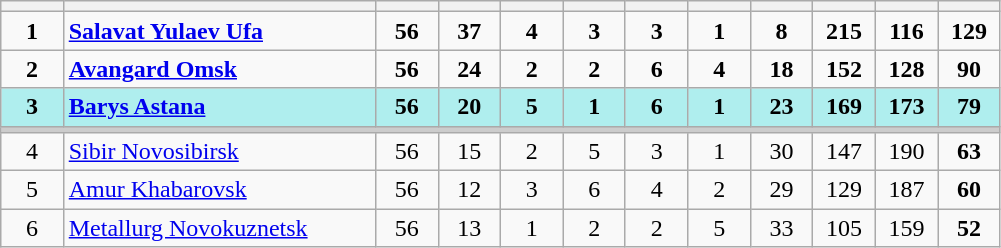<table class="wikitable sortable" style="text-align:center;">
<tr>
<th bgcolor="#DDDDFF" width="5%"></th>
<th bgcolor="#DDDDFF" width="25%"  class="unsortable"></th>
<th bgcolor="#DDDDFF" width="5%"></th>
<th bgcolor="#DDDDFF" width="5%"></th>
<th bgcolor="#DDDDFF" width="5%"></th>
<th bgcolor="#DDDDFF" width="5%"></th>
<th bgcolor="#DDDDFF" width="5%"></th>
<th bgcolor="#DDDDFF" width="5%"></th>
<th bgcolor="#DDDDFF" width="5%"></th>
<th bgcolor="#DDDDFF" width="5%"></th>
<th bgcolor="#DDDDFF" width="5%"></th>
<th bgcolor="#DDDDFF" width="5%"></th>
</tr>
<tr>
<td><strong>1</strong></td>
<td align=left><strong><a href='#'>Salavat Yulaev Ufa</a></strong></td>
<td><strong>56</strong></td>
<td><strong>37</strong></td>
<td><strong>4</strong></td>
<td><strong>3</strong></td>
<td><strong>3</strong></td>
<td><strong>1</strong></td>
<td><strong>8</strong></td>
<td><strong>215</strong></td>
<td><strong>116</strong></td>
<td><strong>129</strong></td>
</tr>
<tr>
<td><strong>2</strong></td>
<td align=left><strong><a href='#'>Avangard Omsk</a></strong></td>
<td><strong>56</strong></td>
<td><strong>24</strong></td>
<td><strong>2</strong></td>
<td><strong>2</strong></td>
<td><strong>6</strong></td>
<td><strong>4</strong></td>
<td><strong>18</strong></td>
<td><strong>152</strong></td>
<td><strong>128</strong></td>
<td><strong>90</strong></td>
</tr>
<tr bgcolor=afeeee>
<td><strong>3</strong></td>
<td align=left><strong><a href='#'>Barys Astana</a></strong></td>
<td><strong>56</strong></td>
<td><strong>20</strong></td>
<td><strong>5</strong></td>
<td><strong>1</strong></td>
<td><strong>6</strong></td>
<td><strong>1</strong></td>
<td><strong>23</strong></td>
<td><strong>169</strong></td>
<td><strong>173</strong></td>
<td><strong>79</strong></td>
</tr>
<tr class="unsortable" style="color:#cccccc;background-color:#cccccc;height:3px">
<td colspan="13" style="height:3px;font-size:1px"></td>
</tr>
<tr>
<td>4</td>
<td align=left><a href='#'>Sibir Novosibirsk</a></td>
<td>56</td>
<td>15</td>
<td>2</td>
<td>5</td>
<td>3</td>
<td>1</td>
<td>30</td>
<td>147</td>
<td>190</td>
<td><strong>63</strong></td>
</tr>
<tr>
<td>5</td>
<td align=left><a href='#'>Amur Khabarovsk</a></td>
<td>56</td>
<td>12</td>
<td>3</td>
<td>6</td>
<td>4</td>
<td>2</td>
<td>29</td>
<td>129</td>
<td>187</td>
<td><strong>60</strong></td>
</tr>
<tr>
<td>6</td>
<td align=left><a href='#'>Metallurg Novokuznetsk</a></td>
<td>56</td>
<td>13</td>
<td>1</td>
<td>2</td>
<td>2</td>
<td>5</td>
<td>33</td>
<td>105</td>
<td>159</td>
<td><strong>52</strong></td>
</tr>
</table>
